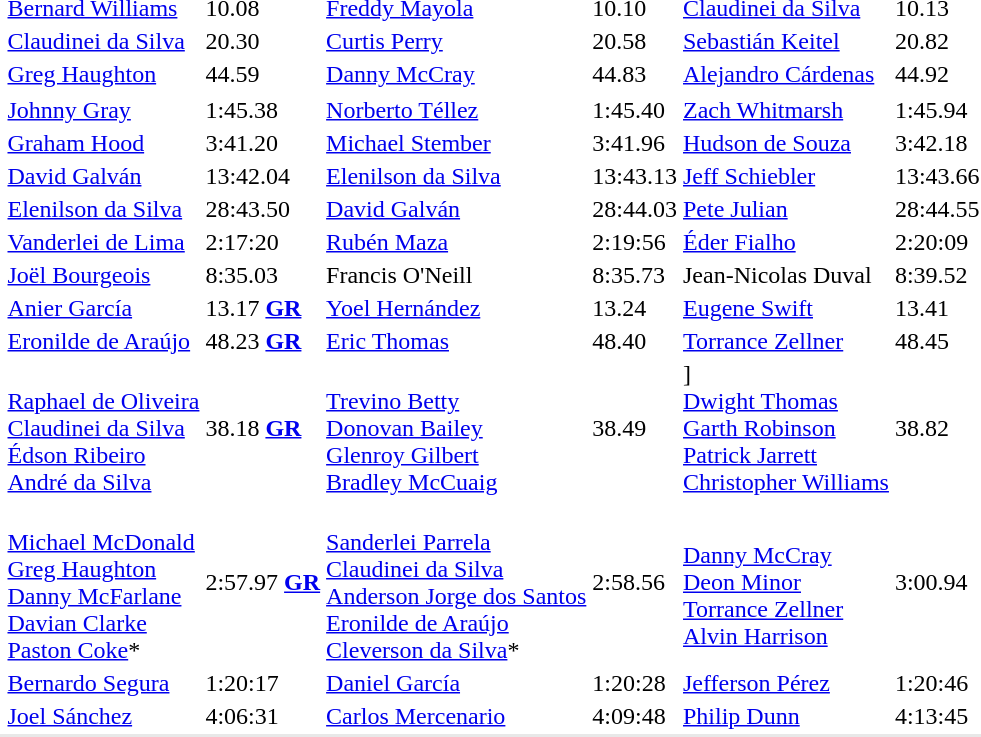<table>
<tr>
<td><br></td>
<td><a href='#'>Bernard Williams</a> <br> </td>
<td>10.08</td>
<td><a href='#'>Freddy Mayola</a> <br> </td>
<td>10.10</td>
<td><a href='#'>Claudinei da Silva</a> <br> </td>
<td>10.13</td>
</tr>
<tr>
<td><br></td>
<td><a href='#'>Claudinei da Silva</a> <br> </td>
<td>20.30</td>
<td><a href='#'>Curtis Perry</a>  <br> </td>
<td>20.58</td>
<td><a href='#'>Sebastián Keitel</a> <br> </td>
<td>20.82</td>
</tr>
<tr>
<td></td>
<td><a href='#'>Greg Haughton</a> <br>  </td>
<td>44.59</td>
<td><a href='#'>Danny McCray</a> <br> </td>
<td>44.83</td>
<td><a href='#'>Alejandro Cárdenas</a> <br> </td>
<td>44.92</td>
</tr>
<tr>
</tr>
<tr>
<td></td>
<td><a href='#'>Johnny Gray</a> <br> </td>
<td>1:45.38</td>
<td><a href='#'>Norberto Téllez</a> <br> </td>
<td>1:45.40</td>
<td><a href='#'>Zach Whitmarsh</a> <br> </td>
<td>1:45.94</td>
</tr>
<tr>
<td></td>
<td><a href='#'>Graham Hood</a> <br> </td>
<td>3:41.20</td>
<td><a href='#'>Michael Stember</a> <br> </td>
<td>3:41.96</td>
<td><a href='#'>Hudson de Souza</a> <br> </td>
<td>3:42.18</td>
</tr>
<tr>
<td></td>
<td><a href='#'>David Galván</a> <br>  </td>
<td>13:42.04</td>
<td><a href='#'>Elenilson da Silva</a> <br> </td>
<td>13:43.13</td>
<td><a href='#'>Jeff Schiebler</a> <br> </td>
<td>13:43.66</td>
</tr>
<tr>
<td></td>
<td><a href='#'>Elenilson da Silva</a> <br> </td>
<td>28:43.50</td>
<td><a href='#'>David Galván</a> <br> </td>
<td>28:44.03</td>
<td><a href='#'>Pete Julian</a> <br> </td>
<td>28:44.55</td>
</tr>
<tr>
<td></td>
<td><a href='#'>Vanderlei de Lima</a> <br> </td>
<td>2:17:20</td>
<td><a href='#'>Rubén Maza</a> <br>  </td>
<td>2:19:56</td>
<td><a href='#'>Éder Fialho</a> <br> </td>
<td>2:20:09</td>
</tr>
<tr>
<td></td>
<td><a href='#'>Joël Bourgeois</a>  <br> </td>
<td>8:35.03</td>
<td>Francis O'Neill <br> </td>
<td>8:35.73</td>
<td>Jean-Nicolas Duval <br> </td>
<td>8:39.52</td>
</tr>
<tr>
<td><br></td>
<td><a href='#'>Anier García</a> <br> </td>
<td>13.17 <strong><a href='#'>GR</a></strong></td>
<td><a href='#'>Yoel Hernández</a> <br> </td>
<td>13.24</td>
<td><a href='#'>Eugene Swift</a> <br> </td>
<td>13.41</td>
</tr>
<tr>
<td></td>
<td><a href='#'>Eronilde de Araújo</a> <br> </td>
<td>48.23 <strong><a href='#'>GR</a></strong></td>
<td><a href='#'>Eric Thomas</a> <br> </td>
<td>48.40</td>
<td><a href='#'>Torrance Zellner</a> <br> </td>
<td>48.45</td>
</tr>
<tr>
<td></td>
<td><br><a href='#'>Raphael de Oliveira</a><br><a href='#'>Claudinei da Silva</a><br><a href='#'>Édson Ribeiro</a><br><a href='#'>André da Silva</a></td>
<td>38.18 <strong><a href='#'>GR</a></strong></td>
<td><br><a href='#'>Trevino Betty</a><br><a href='#'>Donovan Bailey</a><br><a href='#'>Glenroy Gilbert</a><br><a href='#'>Bradley McCuaig</a></td>
<td>38.49</td>
<td>]<br><a href='#'>Dwight Thomas</a><br><a href='#'>Garth Robinson</a><br><a href='#'>Patrick Jarrett</a><br><a href='#'>Christopher Williams</a></td>
<td>38.82</td>
</tr>
<tr>
<td></td>
<td><br><a href='#'>Michael McDonald</a><br><a href='#'>Greg Haughton</a><br><a href='#'>Danny McFarlane</a><br><a href='#'>Davian Clarke</a><br><a href='#'>Paston Coke</a>*</td>
<td>2:57.97 <strong><a href='#'>GR</a></strong></td>
<td><br><a href='#'>Sanderlei Parrela</a><br><a href='#'>Claudinei da Silva</a><br><a href='#'>Anderson Jorge dos Santos</a><br><a href='#'>Eronilde de Araújo</a><br><a href='#'>Cleverson da Silva</a>*</td>
<td>2:58.56</td>
<td><br><a href='#'>Danny McCray</a><br><a href='#'>Deon Minor</a><br><a href='#'>Torrance Zellner</a><br><a href='#'>Alvin Harrison</a></td>
<td>3:00.94</td>
</tr>
<tr>
<td></td>
<td><a href='#'>Bernardo Segura</a> <br> </td>
<td>1:20:17</td>
<td><a href='#'>Daniel García</a> <br> </td>
<td>1:20:28</td>
<td><a href='#'>Jefferson Pérez</a> <br> </td>
<td>1:20:46</td>
</tr>
<tr>
<td></td>
<td><a href='#'>Joel Sánchez</a> <br> </td>
<td>4:06:31</td>
<td><a href='#'>Carlos Mercenario</a> <br> </td>
<td>4:09:48</td>
<td><a href='#'>Philip Dunn</a> <br> </td>
<td>4:13:45</td>
</tr>
<tr bgcolor= e8e8e8>
<td colspan=7></td>
</tr>
</table>
